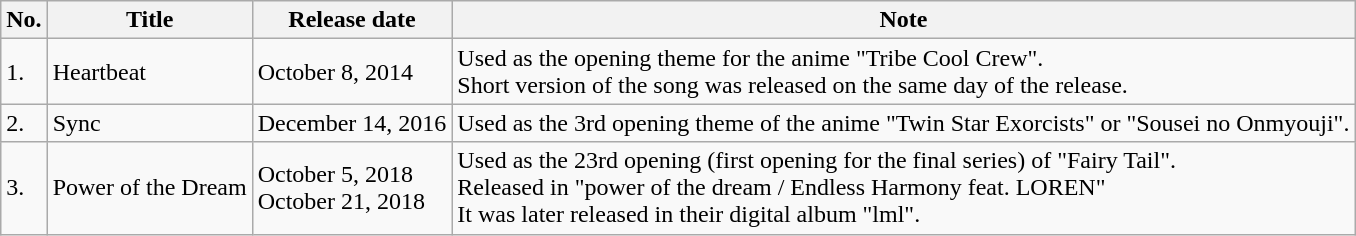<table class="wikitable">
<tr>
<th>No.</th>
<th>Title</th>
<th>Release date</th>
<th>Note</th>
</tr>
<tr>
<td>1.</td>
<td>Heartbeat</td>
<td>October 8, 2014</td>
<td>Used as the opening theme for the anime "Tribe Cool Crew".<br>Short version of the song was released on the same day of the release.</td>
</tr>
<tr>
<td>2.</td>
<td>Sync</td>
<td>December 14, 2016</td>
<td>Used as the 3rd opening theme of the anime "Twin Star Exorcists" or "Sousei no Onmyouji".</td>
</tr>
<tr>
<td>3.</td>
<td>Power of the Dream</td>
<td>October 5, 2018<br>October 21, 2018</td>
<td>Used as the 23rd opening (first opening for the final series) of "Fairy Tail".<br>Released in "power of the dream / Endless Harmony feat. LOREN"<br>It was later released in their digital album "lml".</td>
</tr>
</table>
